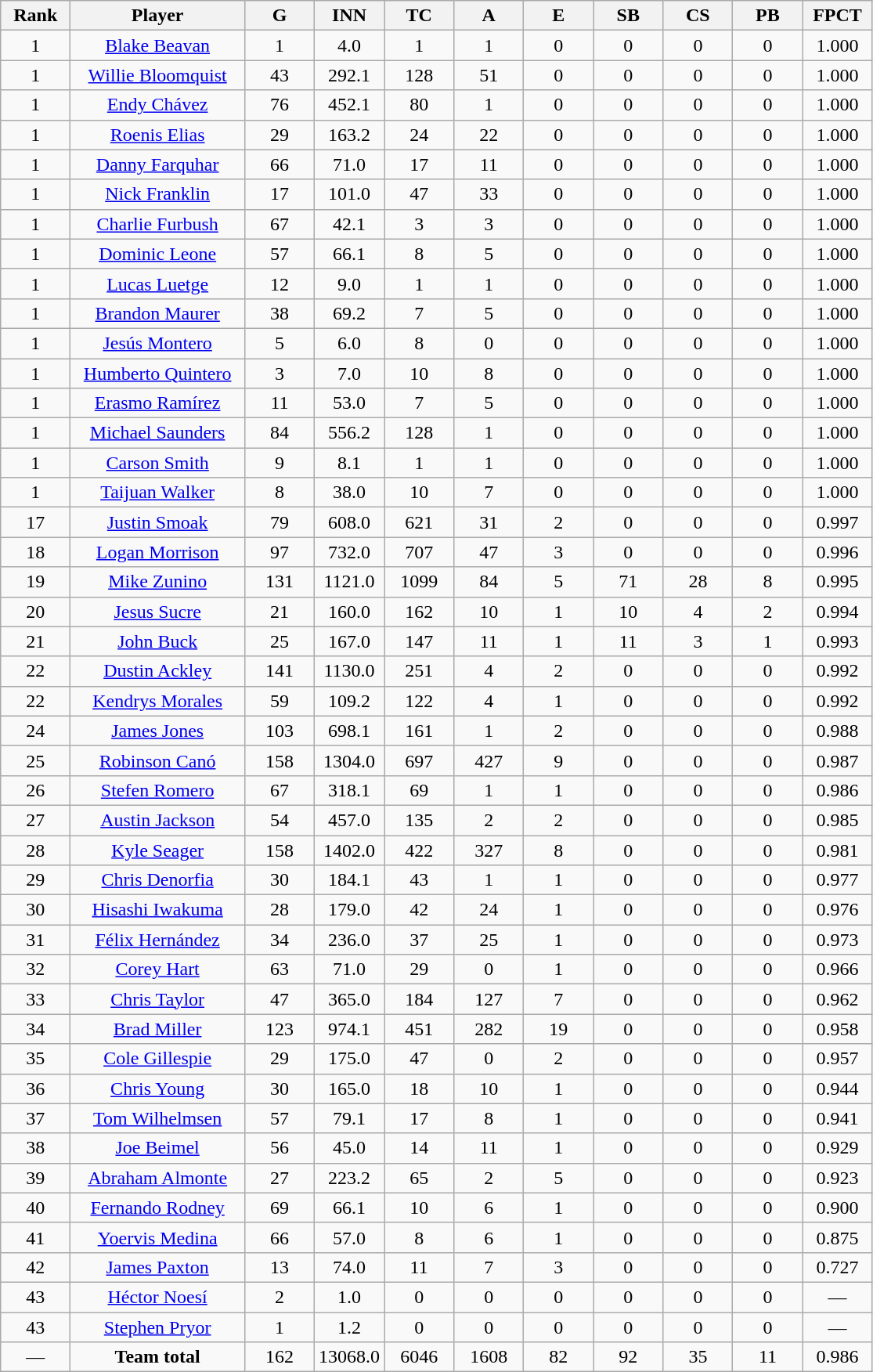<table class="wikitable sortable">
<tr>
<th bgcolor="#DDDDFF" width="8%">Rank</th>
<th bgcolor="#DDDDFF" width="20%">Player</th>
<th bgcolor="#DDDDFF" width="8%">G</th>
<th bgcolor="#DDDDFF" width="8%">INN</th>
<th bgcolor="#DDDDFF" width="8%">TC</th>
<th bgcolor="#DDDDFF" width="8%">A</th>
<th bgcolor="#DDDDFF" width="8%">E</th>
<th bgcolor="#DDDDFF" width="8%">SB</th>
<th bgcolor="#DDDDFF" width="8%">CS</th>
<th bgcolor="#DDDDFF" width="8%">PB</th>
<th bgcolor="#DDDDFF" width="8%">FPCT</th>
</tr>
<tr align="center">
<td>1</td>
<td><a href='#'>Blake Beavan</a></td>
<td>1</td>
<td>4.0</td>
<td>1</td>
<td>1</td>
<td>0</td>
<td>0</td>
<td>0</td>
<td>0</td>
<td>1.000</td>
</tr>
<tr align="center">
<td>1</td>
<td><a href='#'>Willie Bloomquist</a></td>
<td>43</td>
<td>292.1</td>
<td>128</td>
<td>51</td>
<td>0</td>
<td>0</td>
<td>0</td>
<td>0</td>
<td>1.000</td>
</tr>
<tr align="center">
<td>1</td>
<td><a href='#'>Endy Chávez</a></td>
<td>76</td>
<td>452.1</td>
<td>80</td>
<td>1</td>
<td>0</td>
<td>0</td>
<td>0</td>
<td>0</td>
<td>1.000</td>
</tr>
<tr align="center">
<td>1</td>
<td><a href='#'>Roenis Elias</a></td>
<td>29</td>
<td>163.2</td>
<td>24</td>
<td>22</td>
<td>0</td>
<td>0</td>
<td>0</td>
<td>0</td>
<td>1.000</td>
</tr>
<tr align="center">
<td>1</td>
<td><a href='#'>Danny Farquhar</a></td>
<td>66</td>
<td>71.0</td>
<td>17</td>
<td>11</td>
<td>0</td>
<td>0</td>
<td>0</td>
<td>0</td>
<td>1.000</td>
</tr>
<tr align="center">
<td>1</td>
<td><a href='#'>Nick Franklin</a></td>
<td>17</td>
<td>101.0</td>
<td>47</td>
<td>33</td>
<td>0</td>
<td>0</td>
<td>0</td>
<td>0</td>
<td>1.000</td>
</tr>
<tr align="center">
<td>1</td>
<td><a href='#'>Charlie Furbush</a></td>
<td>67</td>
<td>42.1</td>
<td>3</td>
<td>3</td>
<td>0</td>
<td>0</td>
<td>0</td>
<td>0</td>
<td>1.000</td>
</tr>
<tr align="center">
<td>1</td>
<td><a href='#'>Dominic Leone</a></td>
<td>57</td>
<td>66.1</td>
<td>8</td>
<td>5</td>
<td>0</td>
<td>0</td>
<td>0</td>
<td>0</td>
<td>1.000</td>
</tr>
<tr align="center">
<td>1</td>
<td><a href='#'>Lucas Luetge</a></td>
<td>12</td>
<td>9.0</td>
<td>1</td>
<td>1</td>
<td>0</td>
<td>0</td>
<td>0</td>
<td>0</td>
<td>1.000</td>
</tr>
<tr align="center">
<td>1</td>
<td><a href='#'>Brandon Maurer</a></td>
<td>38</td>
<td>69.2</td>
<td>7</td>
<td>5</td>
<td>0</td>
<td>0</td>
<td>0</td>
<td>0</td>
<td>1.000</td>
</tr>
<tr align="center">
<td>1</td>
<td><a href='#'>Jesús Montero</a></td>
<td>5</td>
<td>6.0</td>
<td>8</td>
<td>0</td>
<td>0</td>
<td>0</td>
<td>0</td>
<td>0</td>
<td>1.000</td>
</tr>
<tr align="center">
<td>1</td>
<td><a href='#'>Humberto Quintero</a></td>
<td>3</td>
<td>7.0</td>
<td>10</td>
<td>8</td>
<td>0</td>
<td>0</td>
<td>0</td>
<td>0</td>
<td>1.000</td>
</tr>
<tr align="center">
<td>1</td>
<td><a href='#'>Erasmo Ramírez</a></td>
<td>11</td>
<td>53.0</td>
<td>7</td>
<td>5</td>
<td>0</td>
<td>0</td>
<td>0</td>
<td>0</td>
<td>1.000</td>
</tr>
<tr align="center">
<td>1</td>
<td><a href='#'>Michael Saunders</a></td>
<td>84</td>
<td>556.2</td>
<td>128</td>
<td>1</td>
<td>0</td>
<td>0</td>
<td>0</td>
<td>0</td>
<td>1.000</td>
</tr>
<tr align="center">
<td>1</td>
<td><a href='#'>Carson Smith</a></td>
<td>9</td>
<td>8.1</td>
<td>1</td>
<td>1</td>
<td>0</td>
<td>0</td>
<td>0</td>
<td>0</td>
<td>1.000</td>
</tr>
<tr align="center">
<td>1</td>
<td><a href='#'>Taijuan Walker</a></td>
<td>8</td>
<td>38.0</td>
<td>10</td>
<td>7</td>
<td>0</td>
<td>0</td>
<td>0</td>
<td>0</td>
<td>1.000</td>
</tr>
<tr align="center">
<td>17</td>
<td><a href='#'>Justin Smoak</a></td>
<td>79</td>
<td>608.0</td>
<td>621</td>
<td>31</td>
<td>2</td>
<td>0</td>
<td>0</td>
<td>0</td>
<td>0.997</td>
</tr>
<tr align="center">
<td>18</td>
<td><a href='#'>Logan Morrison</a></td>
<td>97</td>
<td>732.0</td>
<td>707</td>
<td>47</td>
<td>3</td>
<td>0</td>
<td>0</td>
<td>0</td>
<td>0.996</td>
</tr>
<tr align="center">
<td>19</td>
<td><a href='#'>Mike Zunino</a></td>
<td>131</td>
<td>1121.0</td>
<td>1099</td>
<td>84</td>
<td>5</td>
<td>71</td>
<td>28</td>
<td>8</td>
<td>0.995</td>
</tr>
<tr align="center">
<td>20</td>
<td><a href='#'>Jesus Sucre</a></td>
<td>21</td>
<td>160.0</td>
<td>162</td>
<td>10</td>
<td>1</td>
<td>10</td>
<td>4</td>
<td>2</td>
<td>0.994</td>
</tr>
<tr align="center">
<td>21</td>
<td><a href='#'>John Buck</a></td>
<td>25</td>
<td>167.0</td>
<td>147</td>
<td>11</td>
<td>1</td>
<td>11</td>
<td>3</td>
<td>1</td>
<td>0.993</td>
</tr>
<tr align="center">
<td>22</td>
<td><a href='#'>Dustin Ackley</a></td>
<td>141</td>
<td>1130.0</td>
<td>251</td>
<td>4</td>
<td>2</td>
<td>0</td>
<td>0</td>
<td>0</td>
<td>0.992</td>
</tr>
<tr align="center">
<td>22</td>
<td><a href='#'>Kendrys Morales</a></td>
<td>59</td>
<td>109.2</td>
<td>122</td>
<td>4</td>
<td>1</td>
<td>0</td>
<td>0</td>
<td>0</td>
<td>0.992</td>
</tr>
<tr align="center">
<td>24</td>
<td><a href='#'>James Jones</a></td>
<td>103</td>
<td>698.1</td>
<td>161</td>
<td>1</td>
<td>2</td>
<td>0</td>
<td>0</td>
<td>0</td>
<td>0.988</td>
</tr>
<tr align="center">
<td>25</td>
<td><a href='#'>Robinson Canó</a></td>
<td>158</td>
<td>1304.0</td>
<td>697</td>
<td>427</td>
<td>9</td>
<td>0</td>
<td>0</td>
<td>0</td>
<td>0.987</td>
</tr>
<tr align="center">
<td>26</td>
<td><a href='#'>Stefen Romero</a></td>
<td>67</td>
<td>318.1</td>
<td>69</td>
<td>1</td>
<td>1</td>
<td>0</td>
<td>0</td>
<td>0</td>
<td>0.986</td>
</tr>
<tr align="center">
<td>27</td>
<td><a href='#'>Austin Jackson</a></td>
<td>54</td>
<td>457.0</td>
<td>135</td>
<td>2</td>
<td>2</td>
<td>0</td>
<td>0</td>
<td>0</td>
<td>0.985</td>
</tr>
<tr align="center">
<td>28</td>
<td><a href='#'>Kyle Seager</a></td>
<td>158</td>
<td>1402.0</td>
<td>422</td>
<td>327</td>
<td>8</td>
<td>0</td>
<td>0</td>
<td>0</td>
<td>0.981</td>
</tr>
<tr align="center">
<td>29</td>
<td><a href='#'>Chris Denorfia</a></td>
<td>30</td>
<td>184.1</td>
<td>43</td>
<td>1</td>
<td>1</td>
<td>0</td>
<td>0</td>
<td>0</td>
<td>0.977</td>
</tr>
<tr align="center">
<td>30</td>
<td><a href='#'>Hisashi Iwakuma</a></td>
<td>28</td>
<td>179.0</td>
<td>42</td>
<td>24</td>
<td>1</td>
<td>0</td>
<td>0</td>
<td>0</td>
<td>0.976</td>
</tr>
<tr align="center">
<td>31</td>
<td><a href='#'>Félix Hernández</a></td>
<td>34</td>
<td>236.0</td>
<td>37</td>
<td>25</td>
<td>1</td>
<td>0</td>
<td>0</td>
<td>0</td>
<td>0.973</td>
</tr>
<tr align="center">
<td>32</td>
<td><a href='#'>Corey Hart</a></td>
<td>63</td>
<td>71.0</td>
<td>29</td>
<td>0</td>
<td>1</td>
<td>0</td>
<td>0</td>
<td>0</td>
<td>0.966</td>
</tr>
<tr align="center">
<td>33</td>
<td><a href='#'>Chris Taylor</a></td>
<td>47</td>
<td>365.0</td>
<td>184</td>
<td>127</td>
<td>7</td>
<td>0</td>
<td>0</td>
<td>0</td>
<td>0.962</td>
</tr>
<tr align="center">
<td>34</td>
<td><a href='#'>Brad Miller</a></td>
<td>123</td>
<td>974.1</td>
<td>451</td>
<td>282</td>
<td>19</td>
<td>0</td>
<td>0</td>
<td>0</td>
<td>0.958</td>
</tr>
<tr align="center">
<td>35</td>
<td><a href='#'>Cole Gillespie</a></td>
<td>29</td>
<td>175.0</td>
<td>47</td>
<td>0</td>
<td>2</td>
<td>0</td>
<td>0</td>
<td>0</td>
<td>0.957</td>
</tr>
<tr align="center">
<td>36</td>
<td><a href='#'>Chris Young</a></td>
<td>30</td>
<td>165.0</td>
<td>18</td>
<td>10</td>
<td>1</td>
<td>0</td>
<td>0</td>
<td>0</td>
<td>0.944</td>
</tr>
<tr align="center">
<td>37</td>
<td><a href='#'>Tom Wilhelmsen</a></td>
<td>57</td>
<td>79.1</td>
<td>17</td>
<td>8</td>
<td>1</td>
<td>0</td>
<td>0</td>
<td>0</td>
<td>0.941</td>
</tr>
<tr align="center">
<td>38</td>
<td><a href='#'>Joe Beimel</a></td>
<td>56</td>
<td>45.0</td>
<td>14</td>
<td>11</td>
<td>1</td>
<td>0</td>
<td>0</td>
<td>0</td>
<td>0.929</td>
</tr>
<tr align="center">
<td>39</td>
<td><a href='#'>Abraham Almonte</a></td>
<td>27</td>
<td>223.2</td>
<td>65</td>
<td>2</td>
<td>5</td>
<td>0</td>
<td>0</td>
<td>0</td>
<td>0.923</td>
</tr>
<tr align="center">
<td>40</td>
<td><a href='#'>Fernando Rodney</a></td>
<td>69</td>
<td>66.1</td>
<td>10</td>
<td>6</td>
<td>1</td>
<td>0</td>
<td>0</td>
<td>0</td>
<td>0.900</td>
</tr>
<tr align="center">
<td>41</td>
<td><a href='#'>Yoervis Medina</a></td>
<td>66</td>
<td>57.0</td>
<td>8</td>
<td>6</td>
<td>1</td>
<td>0</td>
<td>0</td>
<td>0</td>
<td>0.875</td>
</tr>
<tr align="center">
<td>42</td>
<td><a href='#'>James Paxton</a></td>
<td>13</td>
<td>74.0</td>
<td>11</td>
<td>7</td>
<td>3</td>
<td>0</td>
<td>0</td>
<td>0</td>
<td>0.727</td>
</tr>
<tr align="center">
<td>43</td>
<td><a href='#'>Héctor Noesí</a></td>
<td>2</td>
<td>1.0</td>
<td>0</td>
<td>0</td>
<td>0</td>
<td>0</td>
<td>0</td>
<td>0</td>
<td>—</td>
</tr>
<tr align="center">
<td>43</td>
<td><a href='#'>Stephen Pryor</a></td>
<td>1</td>
<td>1.2</td>
<td>0</td>
<td>0</td>
<td>0</td>
<td>0</td>
<td>0</td>
<td>0</td>
<td>—</td>
</tr>
<tr class=sortbottom - align="center">
<td>—</td>
<td><strong>Team total</strong></td>
<td>162</td>
<td>13068.0</td>
<td>6046</td>
<td>1608</td>
<td>82</td>
<td>92</td>
<td>35</td>
<td>11</td>
<td>0.986</td>
</tr>
</table>
